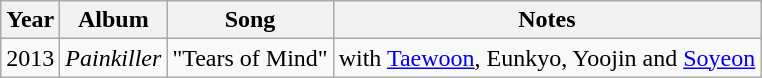<table class="wikitable">
<tr>
<th>Year</th>
<th>Album</th>
<th>Song</th>
<th>Notes</th>
</tr>
<tr>
<td>2013</td>
<td><em>Painkiller</em></td>
<td>"Tears of Mind"</td>
<td>with <a href='#'>Taewoon</a>, Eunkyo, Yoojin and <a href='#'>Soyeon</a></td>
</tr>
</table>
